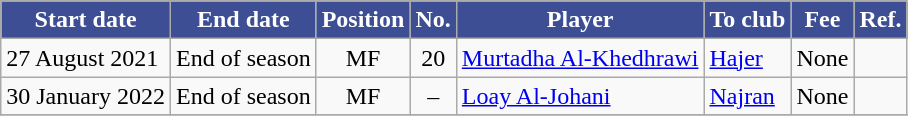<table class="wikitable sortable">
<tr>
<th style="background:#3D4E94; color:#FFFFFF;"><strong>Start date</strong></th>
<th style="background:#3D4E94; color:#FFFFFF;"><strong>End date</strong></th>
<th style="background:#3D4E94; color:#FFFFFF;"><strong>Position</strong></th>
<th style="background:#3D4E94; color:#FFFFFF;"><strong>No.</strong></th>
<th style="background:#3D4E94; color:#FFFFFF;"><strong>Player</strong></th>
<th style="background:#3D4E94; color:#FFFFFF;"><strong>To club</strong></th>
<th style="background:#3D4E94; color:#FFFFFF;"><strong>Fee</strong></th>
<th style="background:#3D4E94; color:#FFFFFF;"><strong>Ref.</strong></th>
</tr>
<tr>
<td>27 August 2021</td>
<td>End of season</td>
<td style="text-align:center;">MF</td>
<td style="text-align:center;">20</td>
<td style="text-align:left;"> <a href='#'>Murtadha Al-Khedhrawi</a></td>
<td style="text-align:left;"> <a href='#'>Hajer</a></td>
<td>None</td>
<td></td>
</tr>
<tr>
<td>30 January 2022</td>
<td>End of season</td>
<td style="text-align:center;">MF</td>
<td style="text-align:center;">–</td>
<td style="text-align:left;"> <a href='#'>Loay Al-Johani</a></td>
<td style="text-align:left;"> <a href='#'>Najran</a></td>
<td>None</td>
<td></td>
</tr>
<tr>
</tr>
</table>
